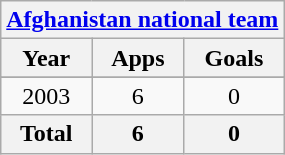<table class="wikitable" style="text-align:center">
<tr>
<th colspan=3><a href='#'>Afghanistan national team</a></th>
</tr>
<tr>
<th>Year</th>
<th>Apps</th>
<th>Goals</th>
</tr>
<tr>
</tr>
<tr>
<td>2003</td>
<td>6</td>
<td>0</td>
</tr>
<tr>
<th>Total</th>
<th>6</th>
<th>0</th>
</tr>
</table>
